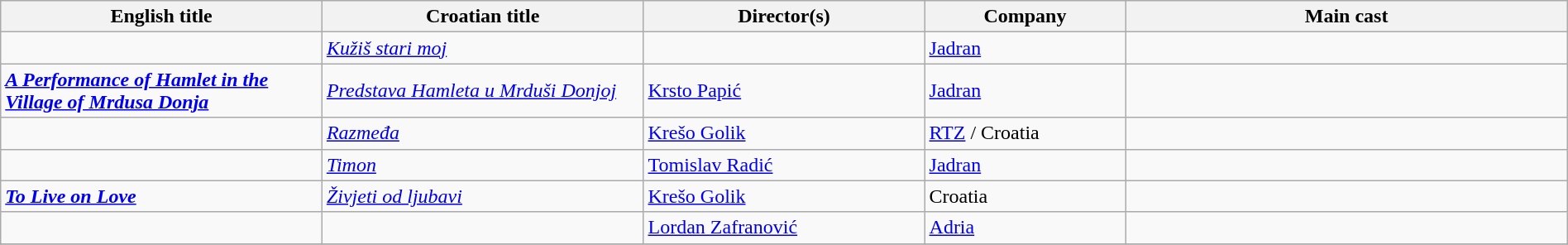<table class="wikitable" width= "100%">
<tr>
<th width=16%>English title</th>
<th width=16%>Croatian title</th>
<th width=14%>Director(s)</th>
<th width=10%>Company</th>
<th width=22%>Main cast</th>
</tr>
<tr>
<td><strong><em> </em></strong></td>
<td><em><a href='#'>Kužiš stari moj</a></em></td>
<td></td>
<td><a href='#'>Jadran</a></td>
<td></td>
</tr>
<tr>
<td><strong><em><a href='#'>A Performance of Hamlet in the Village of Mrdusa Donja</a></em></strong></td>
<td><em><a href='#'>Predstava Hamleta u Mrduši Donjoj</a></em></td>
<td><a href='#'>Krsto Papić</a></td>
<td><a href='#'>Jadran</a></td>
<td></td>
</tr>
<tr>
<td><strong><em> </em></strong></td>
<td><em><a href='#'>Razmeđa</a></em></td>
<td><a href='#'>Krešo Golik</a></td>
<td><a href='#'>RTZ</a> / Croatia</td>
<td></td>
</tr>
<tr>
<td><strong><em> </em></strong></td>
<td><em><a href='#'>Timon</a></em></td>
<td><a href='#'>Tomislav Radić</a></td>
<td><a href='#'>Jadran</a></td>
<td></td>
</tr>
<tr>
<td><strong><em><a href='#'>To Live on Love</a></em></strong></td>
<td><em><a href='#'>Živjeti od ljubavi</a></em></td>
<td><a href='#'>Krešo Golik</a></td>
<td>Croatia</td>
<td></td>
</tr>
<tr>
<td></td>
<td></td>
<td><a href='#'>Lordan Zafranović</a></td>
<td><a href='#'>Adria</a></td>
<td></td>
</tr>
<tr>
</tr>
</table>
